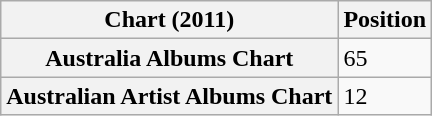<table class="wikitable plainrowheaders">
<tr>
<th scope="col">Chart (2011)</th>
<th scope="col">Position</th>
</tr>
<tr>
<th scope="row">Australia Albums Chart</th>
<td>65</td>
</tr>
<tr>
<th scope="row">Australian Artist Albums Chart</th>
<td>12</td>
</tr>
</table>
